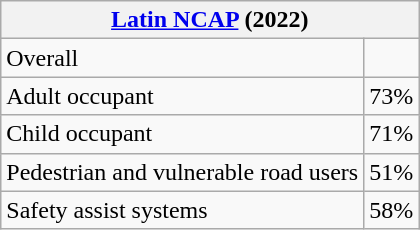<table class="wikitable">
<tr>
<th colspan="2"><a href='#'>Latin NCAP</a> (2022)</th>
</tr>
<tr>
<td>Overall</td>
<td></td>
</tr>
<tr>
<td>Adult occupant</td>
<td>73%</td>
</tr>
<tr>
<td>Child occupant</td>
<td>71%</td>
</tr>
<tr>
<td>Pedestrian and vulnerable road users</td>
<td>51%</td>
</tr>
<tr>
<td>Safety assist systems</td>
<td>58%</td>
</tr>
</table>
